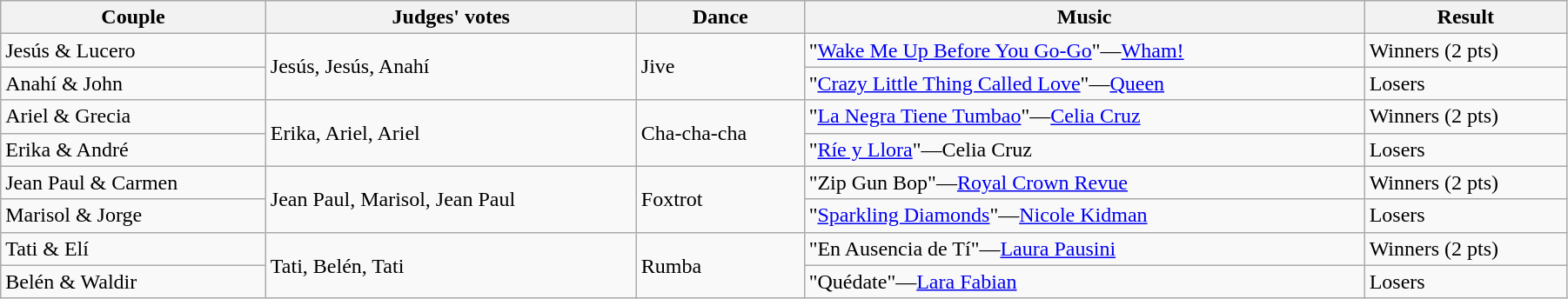<table class="wikitable sortable" style="width: 95%;">
<tr>
<th>Couple</th>
<th>Judges' votes</th>
<th>Dance</th>
<th>Music</th>
<th>Result</th>
</tr>
<tr>
<td>Jesús & Lucero</td>
<td rowspan=2>Jesús, Jesús, Anahí</td>
<td rowspan=2>Jive</td>
<td>"<a href='#'>Wake Me Up Before You Go-Go</a>"—<a href='#'>Wham!</a></td>
<td>Winners (2 pts)</td>
</tr>
<tr>
<td>Anahí & John</td>
<td>"<a href='#'>Crazy Little Thing Called Love</a>"—<a href='#'>Queen</a></td>
<td>Losers</td>
</tr>
<tr>
<td>Ariel & Grecia</td>
<td rowspan=2>Erika, Ariel, Ariel</td>
<td rowspan=2>Cha-cha-cha</td>
<td>"<a href='#'>La Negra Tiene Tumbao</a>"—<a href='#'>Celia Cruz</a></td>
<td>Winners (2 pts)</td>
</tr>
<tr>
<td>Erika & André</td>
<td>"<a href='#'>Ríe y Llora</a>"—Celia Cruz</td>
<td>Losers</td>
</tr>
<tr>
<td>Jean Paul & Carmen</td>
<td rowspan=2>Jean Paul, Marisol, Jean Paul</td>
<td rowspan=2>Foxtrot</td>
<td>"Zip Gun Bop"—<a href='#'>Royal Crown Revue</a></td>
<td>Winners (2 pts)</td>
</tr>
<tr>
<td>Marisol & Jorge</td>
<td>"<a href='#'>Sparkling Diamonds</a>"—<a href='#'>Nicole Kidman</a></td>
<td>Losers</td>
</tr>
<tr>
<td>Tati & Elí</td>
<td rowspan=2>Tati, Belén, Tati</td>
<td rowspan=2>Rumba</td>
<td>"En Ausencia de Tí"—<a href='#'>Laura Pausini</a></td>
<td>Winners (2 pts)</td>
</tr>
<tr>
<td>Belén & Waldir</td>
<td>"Quédate"—<a href='#'>Lara Fabian</a></td>
<td>Losers</td>
</tr>
</table>
